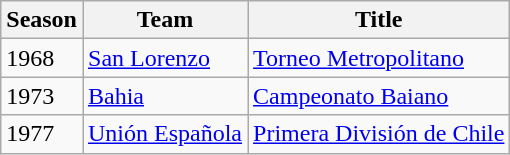<table class="wikitable">
<tr>
<th>Season</th>
<th>Team</th>
<th>Title</th>
</tr>
<tr>
<td>1968</td>
<td><a href='#'>San Lorenzo</a></td>
<td><a href='#'>Torneo Metropolitano</a></td>
</tr>
<tr>
<td>1973</td>
<td><a href='#'>Bahia</a></td>
<td><a href='#'>Campeonato Baiano</a></td>
</tr>
<tr>
<td>1977</td>
<td><a href='#'>Unión Española</a></td>
<td><a href='#'>Primera División de Chile</a></td>
</tr>
</table>
